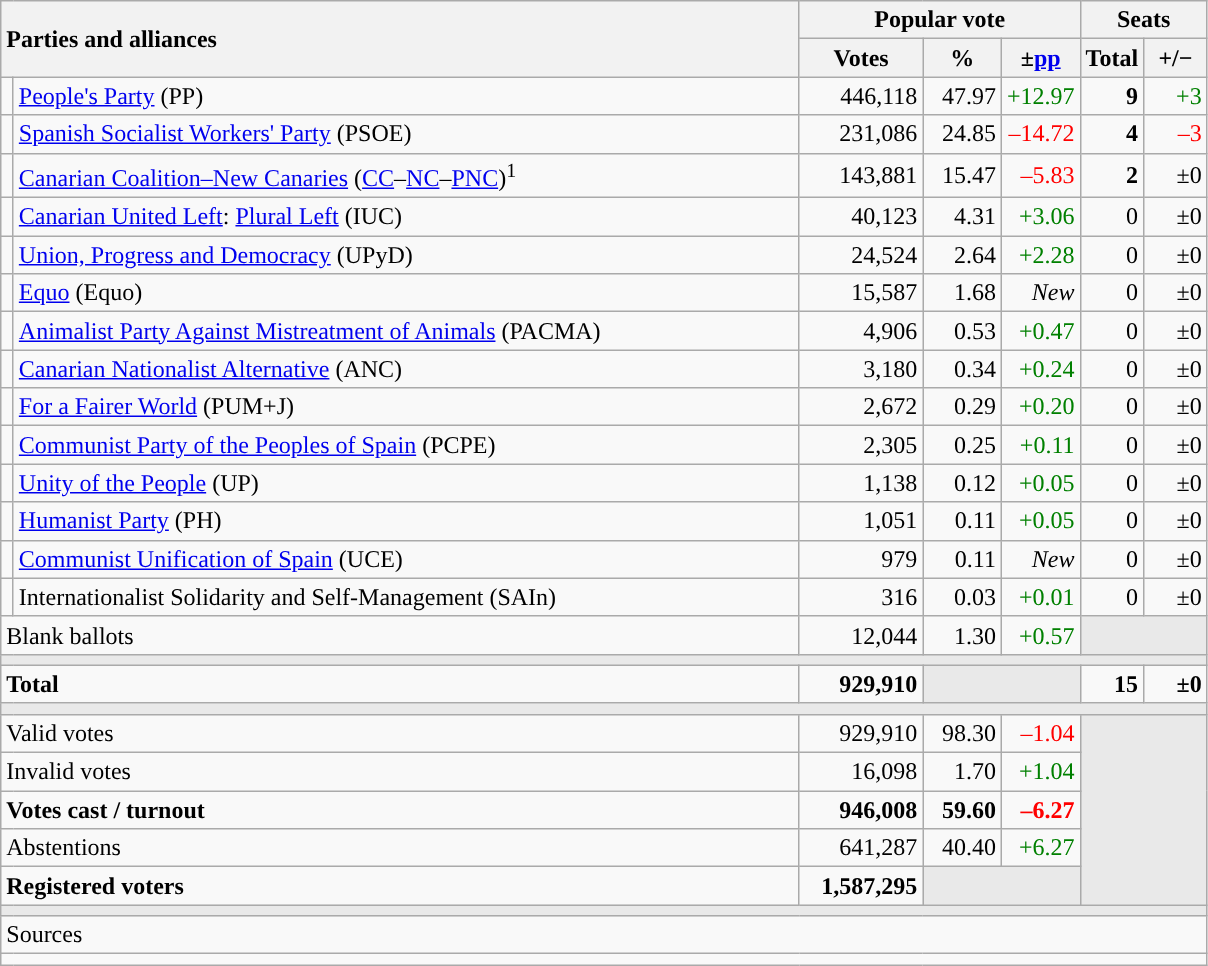<table class="wikitable" style="text-align:right;">
<tr>
<th style="text-align:left;" rowspan="2" colspan="2" width="525">Parties and alliances</th>
<th colspan="3">Popular vote</th>
<th colspan="2">Seats</th>
</tr>
<tr>
<th width="75">Votes</th>
<th width="45">%</th>
<th width="45">±<a href='#'>pp</a></th>
<th width="35">Total</th>
<th width="35">+/−</th>
</tr>
<tr>
<td width="1" style="color:inherit;background:"></td>
<td align="left"><a href='#'>People's Party</a> (PP)</td>
<td>446,118</td>
<td>47.97</td>
<td style="color:green;">+12.97</td>
<td><strong>9</strong></td>
<td style="color:green;">+3</td>
</tr>
<tr>
<td style="color:inherit;background:"></td>
<td align="left"><a href='#'>Spanish Socialist Workers' Party</a> (PSOE)</td>
<td>231,086</td>
<td>24.85</td>
<td style="color:red;">–14.72</td>
<td><strong>4</strong></td>
<td style="color:red;">–3</td>
</tr>
<tr>
<td style="color:inherit;background:"></td>
<td align="left"><a href='#'>Canarian Coalition–New Canaries</a> (<a href='#'>CC</a>–<a href='#'>NC</a>–<a href='#'>PNC</a>)<sup>1</sup></td>
<td>143,881</td>
<td>15.47</td>
<td style="color:red;">–5.83</td>
<td><strong>2</strong></td>
<td>±0</td>
</tr>
<tr>
<td style="color:inherit;background:"></td>
<td align="left"><a href='#'>Canarian United Left</a>: <a href='#'>Plural Left</a> (IUC)</td>
<td>40,123</td>
<td>4.31</td>
<td style="color:green;">+3.06</td>
<td>0</td>
<td>±0</td>
</tr>
<tr>
<td style="color:inherit;background:"></td>
<td align="left"><a href='#'>Union, Progress and Democracy</a> (UPyD)</td>
<td>24,524</td>
<td>2.64</td>
<td style="color:green;">+2.28</td>
<td>0</td>
<td>±0</td>
</tr>
<tr>
<td style="color:inherit;background:"></td>
<td align="left"><a href='#'>Equo</a> (Equo)</td>
<td>15,587</td>
<td>1.68</td>
<td><em>New</em></td>
<td>0</td>
<td>±0</td>
</tr>
<tr>
<td style="color:inherit;background:"></td>
<td align="left"><a href='#'>Animalist Party Against Mistreatment of Animals</a> (PACMA)</td>
<td>4,906</td>
<td>0.53</td>
<td style="color:green;">+0.47</td>
<td>0</td>
<td>±0</td>
</tr>
<tr>
<td style="color:inherit;background:"></td>
<td align="left"><a href='#'>Canarian Nationalist Alternative</a> (ANC)</td>
<td>3,180</td>
<td>0.34</td>
<td style="color:green;">+0.24</td>
<td>0</td>
<td>±0</td>
</tr>
<tr>
<td style="color:inherit;background:"></td>
<td align="left"><a href='#'>For a Fairer World</a> (PUM+J)</td>
<td>2,672</td>
<td>0.29</td>
<td style="color:green;">+0.20</td>
<td>0</td>
<td>±0</td>
</tr>
<tr>
<td style="color:inherit;background:"></td>
<td align="left"><a href='#'>Communist Party of the Peoples of Spain</a> (PCPE)</td>
<td>2,305</td>
<td>0.25</td>
<td style="color:green;">+0.11</td>
<td>0</td>
<td>±0</td>
</tr>
<tr>
<td style="color:inherit;background:"></td>
<td align="left"><a href='#'>Unity of the People</a> (UP)</td>
<td>1,138</td>
<td>0.12</td>
<td style="color:green;">+0.05</td>
<td>0</td>
<td>±0</td>
</tr>
<tr>
<td style="color:inherit;background:"></td>
<td align="left"><a href='#'>Humanist Party</a> (PH)</td>
<td>1,051</td>
<td>0.11</td>
<td style="color:green;">+0.05</td>
<td>0</td>
<td>±0</td>
</tr>
<tr>
<td style="color:inherit;background:"></td>
<td align="left"><a href='#'>Communist Unification of Spain</a> (UCE)</td>
<td>979</td>
<td>0.11</td>
<td><em>New</em></td>
<td>0</td>
<td>±0</td>
</tr>
<tr>
<td style="color:inherit;background:"></td>
<td align="left">Internationalist Solidarity and Self-Management (SAIn)</td>
<td>316</td>
<td>0.03</td>
<td style="color:green;">+0.01</td>
<td>0</td>
<td>±0</td>
</tr>
<tr>
<td align="left" colspan="2">Blank ballots</td>
<td>12,044</td>
<td>1.30</td>
<td style="color:green;">+0.57</td>
<td bgcolor="#E9E9E9" colspan="2"></td>
</tr>
<tr>
<td colspan="7" bgcolor="#E9E9E9"></td>
</tr>
<tr style="font-weight:bold;">
<td align="left" colspan="2">Total</td>
<td>929,910</td>
<td bgcolor="#E9E9E9" colspan="2"></td>
<td>15</td>
<td>±0</td>
</tr>
<tr>
<td colspan="7" bgcolor="#E9E9E9"></td>
</tr>
<tr>
<td align="left" colspan="2">Valid votes</td>
<td>929,910</td>
<td>98.30</td>
<td style="color:red;">–1.04</td>
<td bgcolor="#E9E9E9" colspan="2" rowspan="5"></td>
</tr>
<tr>
<td align="left" colspan="2">Invalid votes</td>
<td>16,098</td>
<td>1.70</td>
<td style="color:green;">+1.04</td>
</tr>
<tr style="font-weight:bold;">
<td align="left" colspan="2">Votes cast / turnout</td>
<td>946,008</td>
<td>59.60</td>
<td style="color:red;">–6.27</td>
</tr>
<tr>
<td align="left" colspan="2">Abstentions</td>
<td>641,287</td>
<td>40.40</td>
<td style="color:green;">+6.27</td>
</tr>
<tr style="font-weight:bold;">
<td align="left" colspan="2">Registered voters</td>
<td>1,587,295</td>
<td bgcolor="#E9E9E9" colspan="2"></td>
</tr>
<tr>
<td colspan="7" bgcolor="#E9E9E9"></td>
</tr>
<tr>
<td align="left" colspan="7">Sources</td>
</tr>
<tr>
<td colspan="7" style="text-align:left; max-width:790px;"></td>
</tr>
</table>
